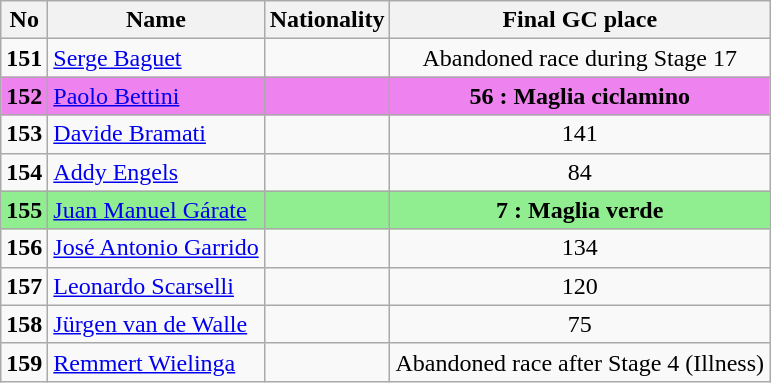<table class="wikitable">
<tr>
<th>No</th>
<th>Name</th>
<th>Nationality</th>
<th>Final GC place</th>
</tr>
<tr --->
<td><strong>151</strong></td>
<td><a href='#'>Serge Baguet</a></td>
<td></td>
<td align="center">Abandoned race during Stage 17</td>
</tr>
<tr style="background:violet">
<td><strong>152</strong></td>
<td><a href='#'>Paolo Bettini</a></td>
<td></td>
<td align="center"><strong>56 : Maglia ciclamino</strong></td>
</tr>
<tr --->
<td><strong>153</strong></td>
<td><a href='#'>Davide Bramati</a></td>
<td></td>
<td align="center">141</td>
</tr>
<tr --->
<td><strong>154</strong></td>
<td><a href='#'>Addy Engels</a></td>
<td></td>
<td align="center">84</td>
</tr>
<tr style="background:lightgreen">
<td><strong>155</strong></td>
<td><a href='#'>Juan Manuel Gárate</a></td>
<td></td>
<td align="center"><strong>7 : Maglia verde</strong></td>
</tr>
<tr --->
<td><strong>156</strong></td>
<td><a href='#'>José Antonio Garrido</a></td>
<td></td>
<td align="center">134</td>
</tr>
<tr --->
<td><strong>157</strong></td>
<td><a href='#'>Leonardo Scarselli</a></td>
<td></td>
<td align="center">120</td>
</tr>
<tr --->
<td><strong>158</strong></td>
<td><a href='#'>Jürgen van de Walle</a></td>
<td></td>
<td align="center">75</td>
</tr>
<tr --->
<td><strong>159</strong></td>
<td><a href='#'>Remmert Wielinga</a></td>
<td></td>
<td align="center">Abandoned race after Stage 4 (Illness)</td>
</tr>
</table>
